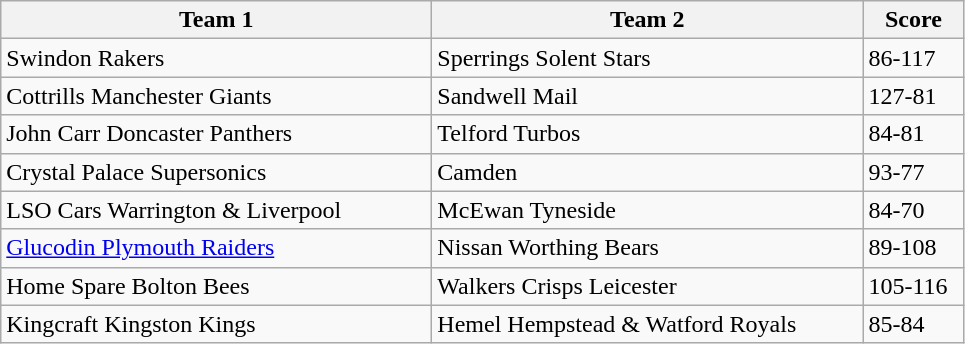<table class="wikitable" style="font-size: 100%">
<tr>
<th width=280>Team 1</th>
<th width=280>Team 2</th>
<th width=60>Score</th>
</tr>
<tr>
<td>Swindon Rakers</td>
<td>Sperrings Solent Stars</td>
<td>86-117</td>
</tr>
<tr>
<td>Cottrills Manchester Giants</td>
<td>Sandwell Mail</td>
<td>127-81</td>
</tr>
<tr>
<td>John Carr Doncaster Panthers</td>
<td>Telford Turbos</td>
<td>84-81</td>
</tr>
<tr>
<td>Crystal Palace Supersonics</td>
<td>Camden</td>
<td>93-77</td>
</tr>
<tr>
<td>LSO Cars Warrington & Liverpool</td>
<td>McEwan Tyneside</td>
<td>84-70</td>
</tr>
<tr>
<td><a href='#'>Glucodin Plymouth Raiders</a></td>
<td>Nissan Worthing Bears</td>
<td>89-108</td>
</tr>
<tr>
<td>Home Spare Bolton Bees</td>
<td>Walkers Crisps Leicester</td>
<td>105-116</td>
</tr>
<tr>
<td>Kingcraft Kingston Kings</td>
<td>Hemel Hempstead & Watford Royals</td>
<td>85-84</td>
</tr>
</table>
